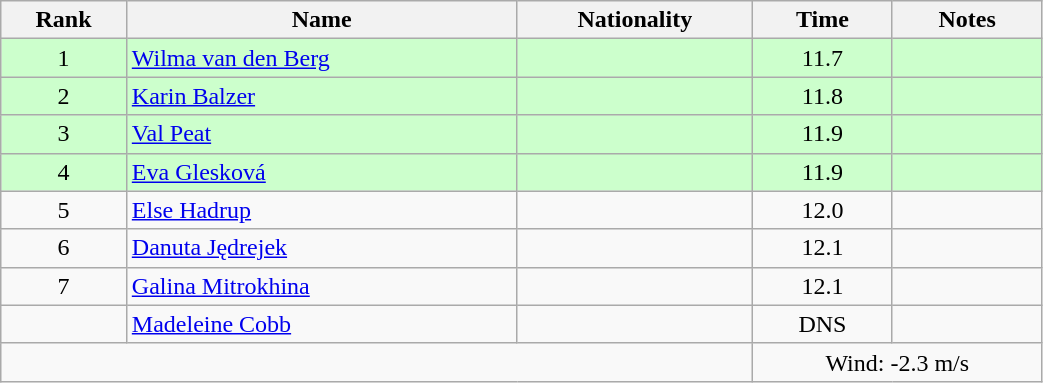<table class="wikitable sortable" style="text-align:center;width: 55%">
<tr>
<th>Rank</th>
<th>Name</th>
<th>Nationality</th>
<th>Time</th>
<th>Notes</th>
</tr>
<tr bgcolor=ccffcc>
<td>1</td>
<td align=left><a href='#'>Wilma van den Berg</a></td>
<td align=left></td>
<td>11.7</td>
<td></td>
</tr>
<tr bgcolor=ccffcc>
<td>2</td>
<td align=left><a href='#'>Karin Balzer</a></td>
<td align=left></td>
<td>11.8</td>
<td></td>
</tr>
<tr bgcolor=ccffcc>
<td>3</td>
<td align=left><a href='#'>Val Peat</a></td>
<td align=left></td>
<td>11.9</td>
<td></td>
</tr>
<tr bgcolor=ccffcc>
<td>4</td>
<td align=left><a href='#'>Eva Glesková</a></td>
<td align=left></td>
<td>11.9</td>
<td></td>
</tr>
<tr>
<td>5</td>
<td align=left><a href='#'>Else Hadrup</a></td>
<td align=left></td>
<td>12.0</td>
<td></td>
</tr>
<tr>
<td>6</td>
<td align=left><a href='#'>Danuta Jędrejek</a></td>
<td align=left></td>
<td>12.1</td>
<td></td>
</tr>
<tr>
<td>7</td>
<td align=left><a href='#'>Galina Mitrokhina</a></td>
<td align=left></td>
<td>12.1</td>
<td></td>
</tr>
<tr>
<td></td>
<td align=left><a href='#'>Madeleine Cobb</a></td>
<td align=left></td>
<td>DNS</td>
<td></td>
</tr>
<tr>
<td colspan="3"></td>
<td colspan="2">Wind: -2.3 m/s</td>
</tr>
</table>
